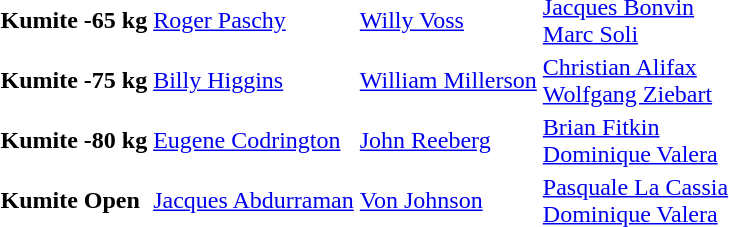<table>
<tr>
<td><strong>Kumite -65 kg</strong></td>
<td> <a href='#'>Roger Paschy</a></td>
<td> <a href='#'>Willy Voss</a></td>
<td> <a href='#'>Jacques Bonvin</a>  <br>  <a href='#'>Marc Soli</a></td>
</tr>
<tr>
<td><strong>Kumite -75 kg</strong></td>
<td> <a href='#'>Billy Higgins</a></td>
<td> <a href='#'>William Millerson</a></td>
<td> <a href='#'>Christian Alifax</a> <br>  <a href='#'>Wolfgang Ziebart</a></td>
</tr>
<tr>
<td><strong>Kumite -80 kg</strong></td>
<td> <a href='#'>Eugene Codrington</a></td>
<td> <a href='#'>John Reeberg</a></td>
<td> <a href='#'>Brian Fitkin</a> <br>  <a href='#'>Dominique Valera</a></td>
</tr>
<tr>
<td><strong>Kumite Open</strong></td>
<td> <a href='#'>Jacques Abdurraman</a></td>
<td> <a href='#'>Von Johnson</a></td>
<td> <a href='#'>Pasquale La Cassia</a><br>  <a href='#'>Dominique Valera</a></td>
</tr>
</table>
